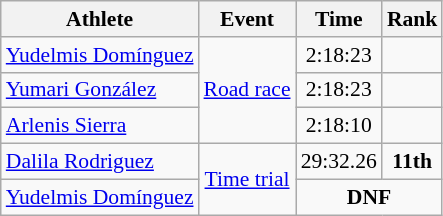<table class="wikitable" style="font-size:90%">
<tr>
<th>Athlete</th>
<th>Event</th>
<th>Time</th>
<th>Rank</th>
</tr>
<tr>
<td><a href='#'>Yudelmis Domínguez</a></td>
<td align=center rowspan=3><a href='#'>Road race</a></td>
<td align=center>2:18:23</td>
<td align=center></td>
</tr>
<tr>
<td><a href='#'>Yumari González</a></td>
<td align=center>2:18:23</td>
<td align=center></td>
</tr>
<tr>
<td><a href='#'>Arlenis Sierra</a></td>
<td align=center>2:18:10</td>
<td align=center></td>
</tr>
<tr>
<td><a href='#'>Dalila Rodriguez</a></td>
<td align=center rowspan=2><a href='#'>Time trial</a></td>
<td align=center>29:32.26</td>
<td align=center><strong>11th</strong></td>
</tr>
<tr>
<td><a href='#'>Yudelmis Domínguez</a></td>
<td align="center" colspan="7"><strong>DNF</strong></td>
</tr>
</table>
